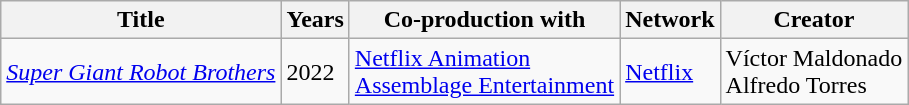<table class="wikitable">
<tr>
<th>Title</th>
<th>Years</th>
<th>Co-production with</th>
<th>Network</th>
<th>Creator</th>
</tr>
<tr>
<td><em><a href='#'>Super Giant Robot Brothers</a></em></td>
<td>2022</td>
<td><a href='#'>Netflix Animation</a><br><a href='#'>Assemblage Entertainment</a></td>
<td><a href='#'>Netflix</a></td>
<td>Víctor Maldonado<br>Alfredo Torres</td>
</tr>
</table>
